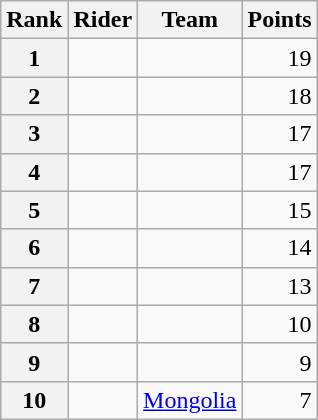<table class="wikitable" margin-bottom:0;">
<tr>
<th scope="col">Rank</th>
<th scope="col">Rider</th>
<th scope="col">Team</th>
<th scope="col">Points</th>
</tr>
<tr>
<th scope="row">1</th>
<td> </td>
<td></td>
<td align="right">19</td>
</tr>
<tr>
<th scope="row">2</th>
<td> </td>
<td></td>
<td align="right">18</td>
</tr>
<tr>
<th scope="row">3</th>
<td></td>
<td></td>
<td align="right">17</td>
</tr>
<tr>
<th scope="row">4</th>
<td></td>
<td></td>
<td align="right">17</td>
</tr>
<tr>
<th scope="row">5</th>
<td></td>
<td></td>
<td align="right">15</td>
</tr>
<tr>
<th scope="row">6</th>
<td></td>
<td></td>
<td align="right">14</td>
</tr>
<tr>
<th scope="row">7</th>
<td></td>
<td></td>
<td align="right">13</td>
</tr>
<tr>
<th scope="row">8</th>
<td></td>
<td></td>
<td align="right">10</td>
</tr>
<tr>
<th scope="row">9</th>
<td></td>
<td></td>
<td align="right">9</td>
</tr>
<tr>
<th scope="row">10</th>
<td></td>
<td><a href='#'>Mongolia</a></td>
<td align="right">7</td>
</tr>
</table>
